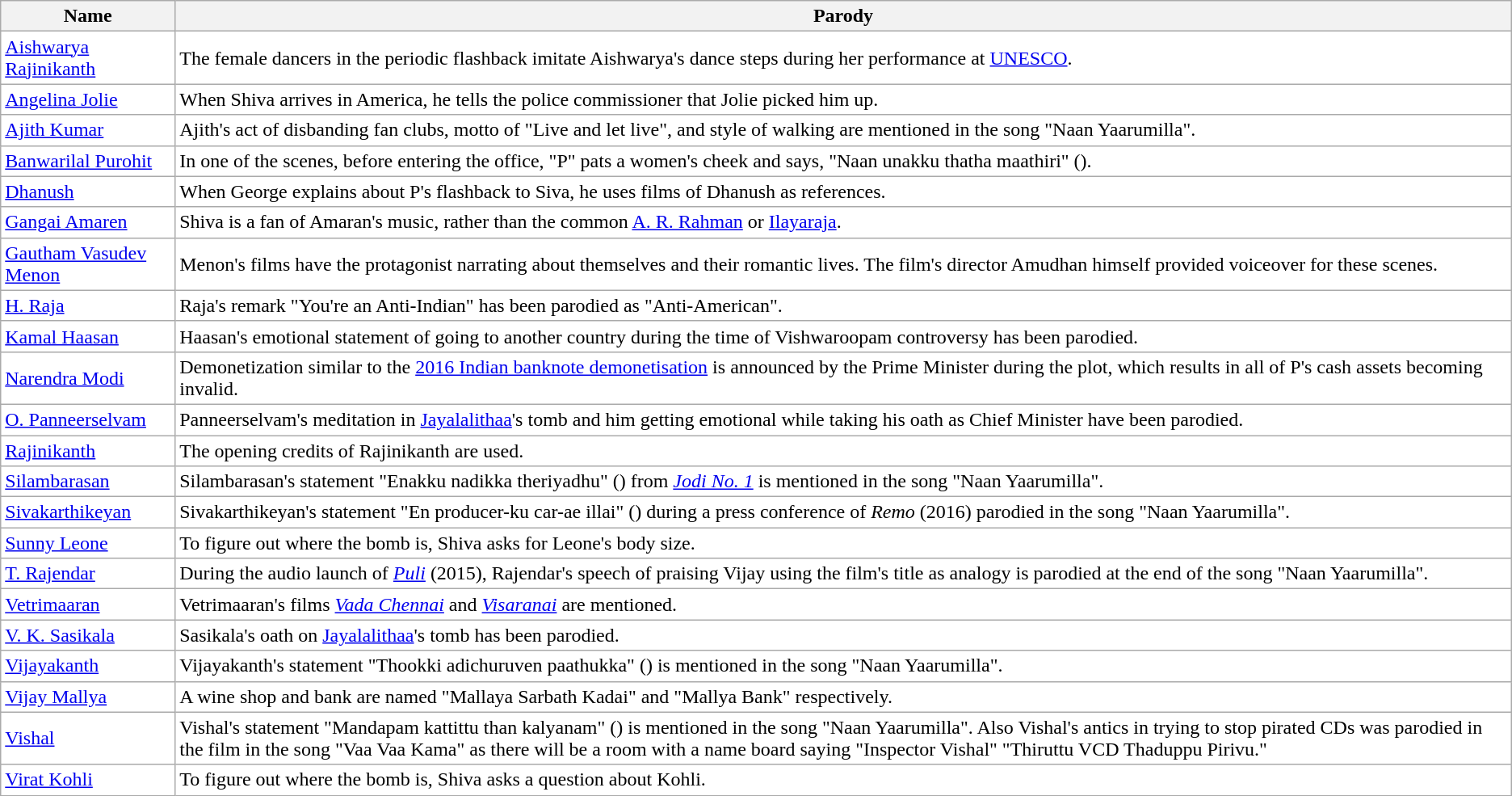<table class="wikitable" style="background:#ffffff;">
<tr>
<th>Name</th>
<th>Parody</th>
</tr>
<tr>
<td><a href='#'>Aishwarya Rajinikanth</a></td>
<td>The female dancers in the periodic flashback imitate Aishwarya's dance steps during her performance at <a href='#'>UNESCO</a>.</td>
</tr>
<tr>
<td><a href='#'>Angelina Jolie</a></td>
<td>When Shiva arrives in America, he tells the police commissioner that Jolie picked him up.</td>
</tr>
<tr>
<td><a href='#'>Ajith Kumar</a></td>
<td>Ajith's act of disbanding fan clubs, motto of "Live and let live", and style of walking are mentioned in the song "Naan Yaarumilla".</td>
</tr>
<tr>
<td><a href='#'>Banwarilal Purohit</a></td>
<td>In one of the scenes, before entering the office, "P" pats a women's cheek and says, "Naan unakku thatha maathiri" ().</td>
</tr>
<tr>
<td><a href='#'>Dhanush</a></td>
<td>When George explains about P's flashback to Siva, he uses films of Dhanush as references.</td>
</tr>
<tr>
<td><a href='#'>Gangai Amaren</a></td>
<td>Shiva is a fan of Amaran's music, rather than the common <a href='#'>A. R. Rahman</a> or <a href='#'>Ilayaraja</a>.</td>
</tr>
<tr>
<td><a href='#'>Gautham Vasudev Menon</a></td>
<td>Menon's films have the protagonist narrating about themselves and their romantic lives. The film's director Amudhan himself provided voiceover for these scenes.</td>
</tr>
<tr>
<td><a href='#'>H. Raja</a></td>
<td>Raja's remark "You're an Anti-Indian" has been parodied as "Anti-American".</td>
</tr>
<tr>
<td><a href='#'>Kamal Haasan</a></td>
<td>Haasan's emotional statement of going to another country during the time of Vishwaroopam controversy has been parodied.</td>
</tr>
<tr>
<td><a href='#'>Narendra Modi</a></td>
<td>Demonetization similar to the <a href='#'>2016 Indian banknote demonetisation</a> is announced by the Prime Minister during the plot, which results in all of P's cash assets becoming invalid.</td>
</tr>
<tr>
<td><a href='#'>O. Panneerselvam</a></td>
<td>Panneerselvam's meditation in <a href='#'>Jayalalithaa</a>'s tomb and him getting emotional while taking his oath as Chief Minister have been parodied.</td>
</tr>
<tr>
<td><a href='#'>Rajinikanth</a></td>
<td>The opening credits of Rajinikanth are used.</td>
</tr>
<tr>
<td><a href='#'>Silambarasan</a></td>
<td>Silambarasan's statement "Enakku nadikka theriyadhu" () from <em><a href='#'>Jodi No. 1</a></em> is mentioned in the song "Naan Yaarumilla".</td>
</tr>
<tr>
<td><a href='#'>Sivakarthikeyan</a></td>
<td>Sivakarthikeyan's statement "En producer-ku car-ae illai" () during a press conference of <em>Remo</em> (2016) parodied in the song "Naan Yaarumilla".</td>
</tr>
<tr>
<td><a href='#'>Sunny Leone</a></td>
<td>To figure out where the bomb is, Shiva asks for Leone's body size.</td>
</tr>
<tr>
<td><a href='#'>T. Rajendar</a></td>
<td>During the audio launch of <em><a href='#'>Puli</a></em> (2015), Rajendar's speech of praising Vijay using the film's title as analogy is parodied at the end of the song "Naan Yaarumilla".</td>
</tr>
<tr>
<td><a href='#'>Vetrimaaran</a></td>
<td>Vetrimaaran's films <em><a href='#'>Vada Chennai</a></em> and <em><a href='#'>Visaranai</a></em> are mentioned.</td>
</tr>
<tr>
<td><a href='#'>V. K. Sasikala</a></td>
<td>Sasikala's oath on <a href='#'>Jayalalithaa</a>'s tomb has been parodied.</td>
</tr>
<tr>
<td><a href='#'>Vijayakanth</a></td>
<td>Vijayakanth's statement "Thookki adichuruven paathukka" () is mentioned in the song "Naan Yaarumilla".</td>
</tr>
<tr>
<td><a href='#'>Vijay Mallya</a></td>
<td>A wine shop and bank are named "Mallaya Sarbath Kadai" and "Mallya Bank" respectively.</td>
</tr>
<tr>
<td><a href='#'>Vishal</a></td>
<td>Vishal's statement "Mandapam kattittu than kalyanam" () is mentioned in the song "Naan Yaarumilla". Also Vishal's antics in trying to stop pirated CDs was parodied in the film in the song "Vaa Vaa Kama" as there will be a room with a name board saying "Inspector Vishal" "Thiruttu VCD Thaduppu Pirivu."</td>
</tr>
<tr>
<td><a href='#'>Virat Kohli</a></td>
<td>To figure out where the bomb is, Shiva asks a question about Kohli.</td>
</tr>
</table>
